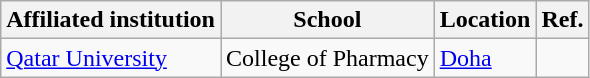<table class="wikitable sortable">
<tr>
<th>Affiliated institution</th>
<th>School</th>
<th>Location</th>
<th>Ref.</th>
</tr>
<tr>
<td><a href='#'>Qatar University</a></td>
<td>College of Pharmacy</td>
<td><a href='#'>Doha</a></td>
<td></td>
</tr>
</table>
